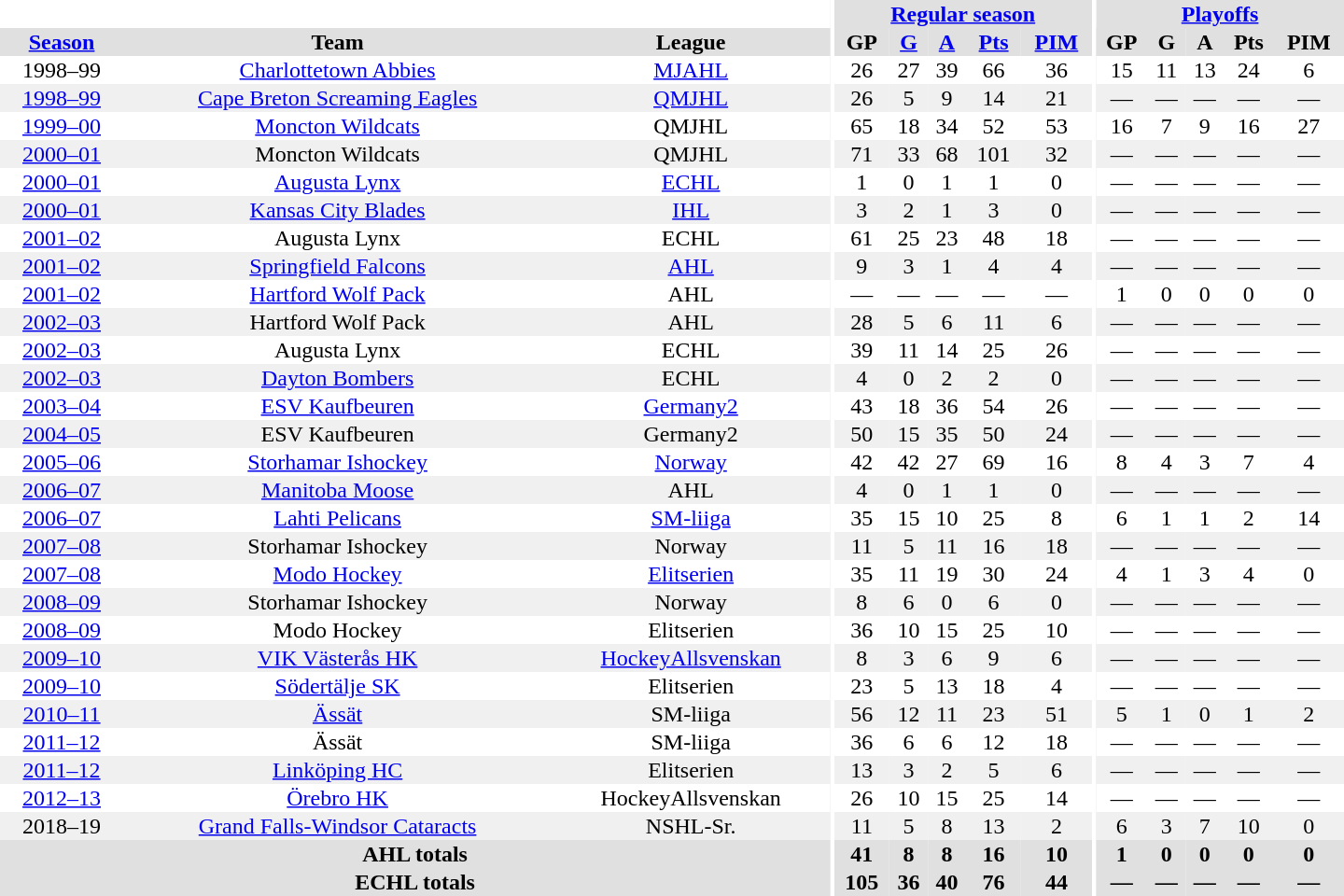<table border="0" cellpadding="1" cellspacing="0" style="text-align:center; width:60em">
<tr bgcolor="#e0e0e0">
<th colspan="3" bgcolor="#ffffff"></th>
<th rowspan="99" bgcolor="#ffffff"></th>
<th colspan="5"><a href='#'>Regular season</a></th>
<th rowspan="99" bgcolor="#ffffff"></th>
<th colspan="5"><a href='#'>Playoffs</a></th>
</tr>
<tr bgcolor="#e0e0e0">
<th><a href='#'>Season</a></th>
<th>Team</th>
<th>League</th>
<th>GP</th>
<th><a href='#'>G</a></th>
<th><a href='#'>A</a></th>
<th><a href='#'>Pts</a></th>
<th><a href='#'>PIM</a></th>
<th>GP</th>
<th>G</th>
<th>A</th>
<th>Pts</th>
<th>PIM</th>
</tr>
<tr>
<td>1998–99</td>
<td><a href='#'>Charlottetown Abbies</a></td>
<td><a href='#'>MJAHL</a></td>
<td>26</td>
<td>27</td>
<td>39</td>
<td>66</td>
<td>36</td>
<td>15</td>
<td>11</td>
<td>13</td>
<td>24</td>
<td>6</td>
</tr>
<tr bgcolor="#f0f0f0">
<td><a href='#'>1998–99</a></td>
<td><a href='#'>Cape Breton Screaming Eagles</a></td>
<td><a href='#'>QMJHL</a></td>
<td>26</td>
<td>5</td>
<td>9</td>
<td>14</td>
<td>21</td>
<td>—</td>
<td>—</td>
<td>—</td>
<td>—</td>
<td>—</td>
</tr>
<tr>
<td><a href='#'>1999–00</a></td>
<td><a href='#'>Moncton Wildcats</a></td>
<td>QMJHL</td>
<td>65</td>
<td>18</td>
<td>34</td>
<td>52</td>
<td>53</td>
<td>16</td>
<td>7</td>
<td>9</td>
<td>16</td>
<td>27</td>
</tr>
<tr bgcolor="#f0f0f0">
<td><a href='#'>2000–01</a></td>
<td>Moncton Wildcats</td>
<td>QMJHL</td>
<td>71</td>
<td>33</td>
<td>68</td>
<td>101</td>
<td>32</td>
<td>—</td>
<td>—</td>
<td>—</td>
<td>—</td>
<td>—</td>
</tr>
<tr>
<td><a href='#'>2000–01</a></td>
<td><a href='#'>Augusta Lynx</a></td>
<td><a href='#'>ECHL</a></td>
<td>1</td>
<td>0</td>
<td>1</td>
<td>1</td>
<td>0</td>
<td>—</td>
<td>—</td>
<td>—</td>
<td>—</td>
<td>—</td>
</tr>
<tr bgcolor="#f0f0f0">
<td><a href='#'>2000–01</a></td>
<td><a href='#'>Kansas City Blades</a></td>
<td><a href='#'>IHL</a></td>
<td>3</td>
<td>2</td>
<td>1</td>
<td>3</td>
<td>0</td>
<td>—</td>
<td>—</td>
<td>—</td>
<td>—</td>
<td>—</td>
</tr>
<tr>
<td><a href='#'>2001–02</a></td>
<td>Augusta Lynx</td>
<td>ECHL</td>
<td>61</td>
<td>25</td>
<td>23</td>
<td>48</td>
<td>18</td>
<td>—</td>
<td>—</td>
<td>—</td>
<td>—</td>
<td>—</td>
</tr>
<tr bgcolor="#f0f0f0">
<td><a href='#'>2001–02</a></td>
<td><a href='#'>Springfield Falcons</a></td>
<td><a href='#'>AHL</a></td>
<td>9</td>
<td>3</td>
<td>1</td>
<td>4</td>
<td>4</td>
<td>—</td>
<td>—</td>
<td>—</td>
<td>—</td>
<td>—</td>
</tr>
<tr>
<td><a href='#'>2001–02</a></td>
<td><a href='#'>Hartford Wolf Pack</a></td>
<td>AHL</td>
<td>—</td>
<td>—</td>
<td>—</td>
<td>—</td>
<td>—</td>
<td>1</td>
<td>0</td>
<td>0</td>
<td>0</td>
<td>0</td>
</tr>
<tr bgcolor="#f0f0f0">
<td><a href='#'>2002–03</a></td>
<td>Hartford Wolf Pack</td>
<td>AHL</td>
<td>28</td>
<td>5</td>
<td>6</td>
<td>11</td>
<td>6</td>
<td>—</td>
<td>—</td>
<td>—</td>
<td>—</td>
<td>—</td>
</tr>
<tr>
<td><a href='#'>2002–03</a></td>
<td>Augusta Lynx</td>
<td>ECHL</td>
<td>39</td>
<td>11</td>
<td>14</td>
<td>25</td>
<td>26</td>
<td>—</td>
<td>—</td>
<td>—</td>
<td>—</td>
<td>—</td>
</tr>
<tr bgcolor="#f0f0f0">
<td><a href='#'>2002–03</a></td>
<td><a href='#'>Dayton Bombers</a></td>
<td>ECHL</td>
<td>4</td>
<td>0</td>
<td>2</td>
<td>2</td>
<td>0</td>
<td>—</td>
<td>—</td>
<td>—</td>
<td>—</td>
<td>—</td>
</tr>
<tr>
<td><a href='#'>2003–04</a></td>
<td><a href='#'>ESV Kaufbeuren</a></td>
<td><a href='#'>Germany2</a></td>
<td>43</td>
<td>18</td>
<td>36</td>
<td>54</td>
<td>26</td>
<td>—</td>
<td>—</td>
<td>—</td>
<td>—</td>
<td>—</td>
</tr>
<tr bgcolor="#f0f0f0">
<td><a href='#'>2004–05</a></td>
<td>ESV Kaufbeuren</td>
<td>Germany2</td>
<td>50</td>
<td>15</td>
<td>35</td>
<td>50</td>
<td>24</td>
<td>—</td>
<td>—</td>
<td>—</td>
<td>—</td>
<td>—</td>
</tr>
<tr>
<td><a href='#'>2005–06</a></td>
<td><a href='#'>Storhamar Ishockey</a></td>
<td><a href='#'>Norway</a></td>
<td>42</td>
<td>42</td>
<td>27</td>
<td>69</td>
<td>16</td>
<td>8</td>
<td>4</td>
<td>3</td>
<td>7</td>
<td>4</td>
</tr>
<tr bgcolor="#f0f0f0">
<td><a href='#'>2006–07</a></td>
<td><a href='#'>Manitoba Moose</a></td>
<td>AHL</td>
<td>4</td>
<td>0</td>
<td>1</td>
<td>1</td>
<td>0</td>
<td>—</td>
<td>—</td>
<td>—</td>
<td>—</td>
<td>—</td>
</tr>
<tr>
<td><a href='#'>2006–07</a></td>
<td><a href='#'>Lahti Pelicans</a></td>
<td><a href='#'>SM-liiga</a></td>
<td>35</td>
<td>15</td>
<td>10</td>
<td>25</td>
<td>8</td>
<td>6</td>
<td>1</td>
<td>1</td>
<td>2</td>
<td>14</td>
</tr>
<tr bgcolor="#f0f0f0">
<td><a href='#'>2007–08</a></td>
<td>Storhamar Ishockey</td>
<td>Norway</td>
<td>11</td>
<td>5</td>
<td>11</td>
<td>16</td>
<td>18</td>
<td>—</td>
<td>—</td>
<td>—</td>
<td>—</td>
<td>—</td>
</tr>
<tr>
<td><a href='#'>2007–08</a></td>
<td><a href='#'>Modo Hockey</a></td>
<td><a href='#'>Elitserien</a></td>
<td>35</td>
<td>11</td>
<td>19</td>
<td>30</td>
<td>24</td>
<td>4</td>
<td>1</td>
<td>3</td>
<td>4</td>
<td>0</td>
</tr>
<tr bgcolor="#f0f0f0">
<td><a href='#'>2008–09</a></td>
<td>Storhamar Ishockey</td>
<td>Norway</td>
<td>8</td>
<td>6</td>
<td>0</td>
<td>6</td>
<td>0</td>
<td>—</td>
<td>—</td>
<td>—</td>
<td>—</td>
<td>—</td>
</tr>
<tr>
<td><a href='#'>2008–09</a></td>
<td>Modo Hockey</td>
<td>Elitserien</td>
<td>36</td>
<td>10</td>
<td>15</td>
<td>25</td>
<td>10</td>
<td>—</td>
<td>—</td>
<td>—</td>
<td>—</td>
<td>—</td>
</tr>
<tr bgcolor="#f0f0f0">
<td><a href='#'>2009–10</a></td>
<td><a href='#'>VIK Västerås HK</a></td>
<td><a href='#'>HockeyAllsvenskan</a></td>
<td>8</td>
<td>3</td>
<td>6</td>
<td>9</td>
<td>6</td>
<td>—</td>
<td>—</td>
<td>—</td>
<td>—</td>
<td>—</td>
</tr>
<tr>
<td><a href='#'>2009–10</a></td>
<td><a href='#'>Södertälje SK</a></td>
<td>Elitserien</td>
<td>23</td>
<td>5</td>
<td>13</td>
<td>18</td>
<td>4</td>
<td>—</td>
<td>—</td>
<td>—</td>
<td>—</td>
<td>—</td>
</tr>
<tr bgcolor="#f0f0f0">
<td><a href='#'>2010–11</a></td>
<td><a href='#'>Ässät</a></td>
<td>SM-liiga</td>
<td>56</td>
<td>12</td>
<td>11</td>
<td>23</td>
<td>51</td>
<td>5</td>
<td>1</td>
<td>0</td>
<td>1</td>
<td>2</td>
</tr>
<tr>
<td><a href='#'>2011–12</a></td>
<td>Ässät</td>
<td>SM-liiga</td>
<td>36</td>
<td>6</td>
<td>6</td>
<td>12</td>
<td>18</td>
<td>—</td>
<td>—</td>
<td>—</td>
<td>—</td>
<td>—</td>
</tr>
<tr bgcolor="#f0f0f0">
<td><a href='#'>2011–12</a></td>
<td><a href='#'>Linköping HC</a></td>
<td>Elitserien</td>
<td>13</td>
<td>3</td>
<td>2</td>
<td>5</td>
<td>6</td>
<td>—</td>
<td>—</td>
<td>—</td>
<td>—</td>
<td>—</td>
</tr>
<tr>
<td><a href='#'>2012–13</a></td>
<td><a href='#'>Örebro HK</a></td>
<td>HockeyAllsvenskan</td>
<td>26</td>
<td>10</td>
<td>15</td>
<td>25</td>
<td>14</td>
<td>—</td>
<td>—</td>
<td>—</td>
<td>—</td>
<td>—</td>
</tr>
<tr bgcolor="#f0f0f0">
<td>2018–19</td>
<td><a href='#'>Grand Falls-Windsor Cataracts</a></td>
<td>NSHL-Sr.</td>
<td>11</td>
<td>5</td>
<td>8</td>
<td>13</td>
<td>2</td>
<td>6</td>
<td>3</td>
<td>7</td>
<td>10</td>
<td>0</td>
</tr>
<tr>
</tr>
<tr ALIGN="center" bgcolor="#e0e0e0">
<th colspan="3">AHL totals</th>
<th ALIGN="center">41</th>
<th ALIGN="center">8</th>
<th ALIGN="center">8</th>
<th ALIGN="center">16</th>
<th ALIGN="center">10</th>
<th ALIGN="center">1</th>
<th ALIGN="center">0</th>
<th ALIGN="center">0</th>
<th ALIGN="center">0</th>
<th ALIGN="center">0</th>
</tr>
<tr>
</tr>
<tr ALIGN="center" bgcolor="#e0e0e0">
<th colspan="3">ECHL totals</th>
<th ALIGN="center">105</th>
<th ALIGN="center">36</th>
<th ALIGN="center">40</th>
<th ALIGN="center">76</th>
<th ALIGN="center">44</th>
<th ALIGN="center">—</th>
<th ALIGN="center">—</th>
<th ALIGN="center">—</th>
<th ALIGN="center">—</th>
<th ALIGN="center">—</th>
</tr>
</table>
